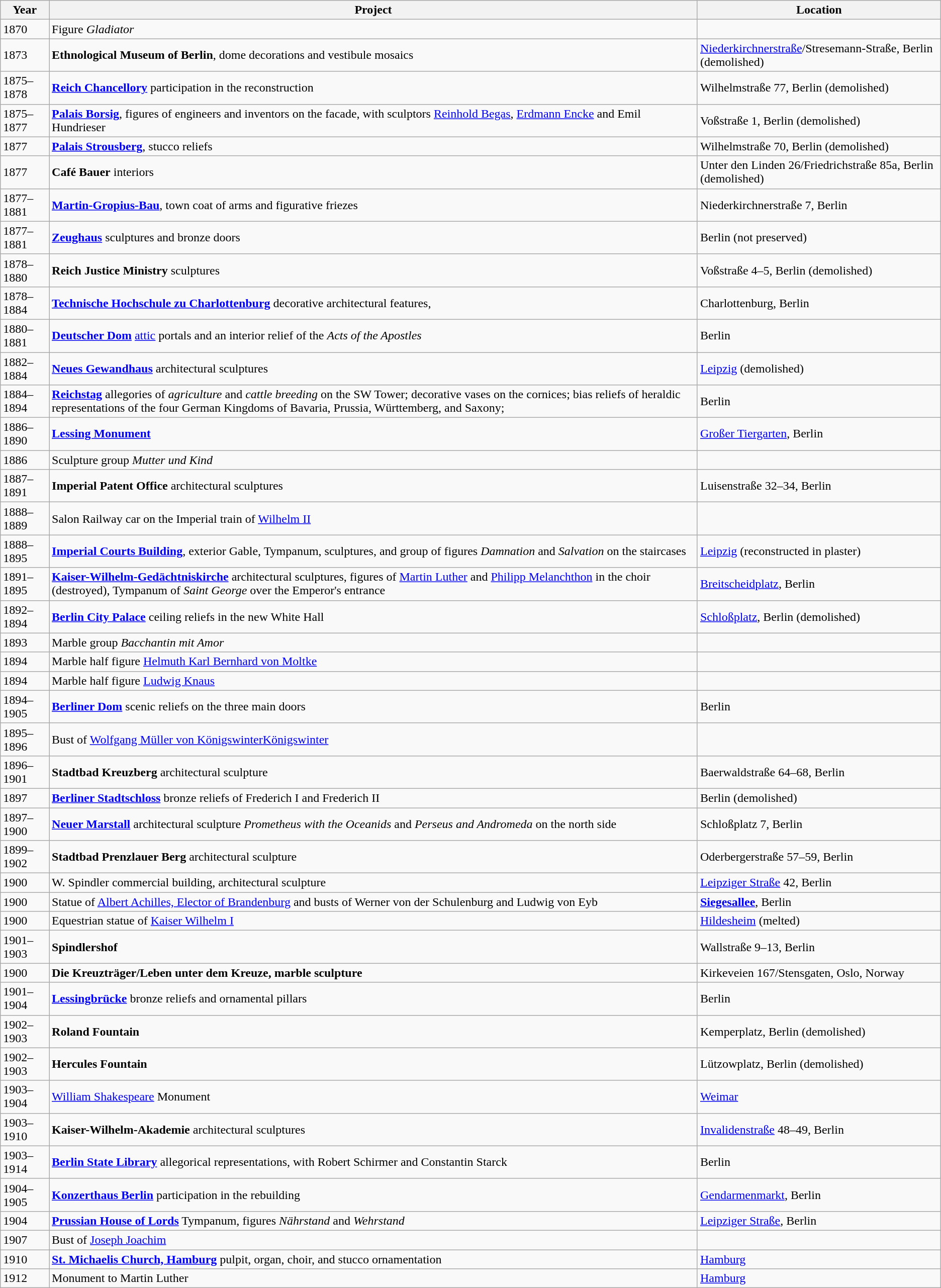<table class="wikitable">
<tr>
<th>Year</th>
<th>Project</th>
<th>Location</th>
</tr>
<tr>
<td>1870</td>
<td>Figure <em>Gladiator</em></td>
<td></td>
</tr>
<tr>
<td>1873</td>
<td><strong>Ethnological Museum of Berlin</strong>, dome decorations and vestibule mosaics</td>
<td><a href='#'>Niederkirchnerstraße</a>/Stresemann-Straße, Berlin (demolished)</td>
</tr>
<tr>
<td>1875–1878</td>
<td><strong><a href='#'>Reich Chancellory</a></strong> participation in the reconstruction</td>
<td>Wilhelmstraße 77, Berlin (demolished)</td>
</tr>
<tr>
<td>1875–1877</td>
<td><strong><a href='#'>Palais Borsig</a></strong>, figures of engineers and inventors on the facade, with sculptors <a href='#'>Reinhold Begas</a>, <a href='#'>Erdmann Encke</a> and Emil Hundrieser</td>
<td>Voßstraße 1, Berlin (demolished)</td>
</tr>
<tr>
<td>1877</td>
<td><strong><a href='#'>Palais Strousberg</a></strong>, stucco reliefs</td>
<td>Wilhelmstraße 70, Berlin (demolished)</td>
</tr>
<tr>
<td>1877</td>
<td><strong>Café Bauer</strong> interiors</td>
<td>Unter den Linden 26/Friedrichstraße 85a, Berlin (demolished)</td>
</tr>
<tr>
<td>1877–1881</td>
<td><strong><a href='#'>Martin-Gropius-Bau</a></strong>, town coat of arms and figurative friezes</td>
<td>Niederkirchnerstraße 7, Berlin</td>
</tr>
<tr>
<td>1877–1881</td>
<td><strong><a href='#'>Zeughaus</a></strong> sculptures and bronze doors</td>
<td>Berlin (not preserved)</td>
</tr>
<tr>
<td>1878–1880</td>
<td><strong>Reich Justice Ministry</strong> sculptures</td>
<td>Voßstraße 4–5, Berlin (demolished)</td>
</tr>
<tr>
<td>1878–1884</td>
<td><strong><a href='#'>Technische Hochschule zu Charlottenburg</a></strong> decorative architectural features,</td>
<td>Charlottenburg, Berlin</td>
</tr>
<tr>
<td>1880–1881</td>
<td><strong><a href='#'>Deutscher Dom</a></strong> <a href='#'>attic</a> portals and an interior relief of the <em>Acts of the Apostles</em></td>
<td>Berlin</td>
</tr>
<tr>
<td>1882–1884</td>
<td><strong><a href='#'>Neues Gewandhaus</a></strong> architectural sculptures</td>
<td><a href='#'>Leipzig</a> (demolished)</td>
</tr>
<tr>
<td>1884–1894</td>
<td><strong><a href='#'>Reichstag</a></strong> allegories of <em>agriculture</em> and <em>cattle breeding</em> on the SW Tower; decorative vases on the cornices; bias reliefs of heraldic representations of the four German Kingdoms of Bavaria, Prussia, Württemberg, and Saxony;</td>
<td>Berlin</td>
</tr>
<tr>
<td>1886–1890</td>
<td><strong><a href='#'>Lessing Monument</a></strong></td>
<td><a href='#'>Großer Tiergarten</a>, Berlin</td>
</tr>
<tr>
<td>1886</td>
<td>Sculpture group <em>Mutter und Kind</em></td>
<td></td>
</tr>
<tr>
<td>1887–1891</td>
<td><strong>Imperial Patent Office</strong> architectural sculptures</td>
<td>Luisenstraße 32–34, Berlin</td>
</tr>
<tr>
<td>1888–1889</td>
<td>Salon Railway car on the Imperial train of <a href='#'>Wilhelm II</a></td>
<td></td>
</tr>
<tr>
<td>1888–1895</td>
<td><strong><a href='#'>Imperial Courts Building</a></strong>, exterior Gable, Tympanum, sculptures, and group of figures <em>Damnation</em> and <em>Salvation</em> on the staircases</td>
<td><a href='#'>Leipzig</a> (reconstructed in plaster)</td>
</tr>
<tr>
<td>1891–1895</td>
<td><strong><a href='#'>Kaiser-Wilhelm-Gedächtniskirche</a></strong> architectural sculptures, figures of <a href='#'>Martin Luther</a> and <a href='#'>Philipp Melanchthon</a> in the choir (destroyed), Tympanum of <em>Saint George</em> over the Emperor's entrance</td>
<td><a href='#'>Breitscheidplatz</a>, Berlin</td>
</tr>
<tr>
<td>1892–1894</td>
<td><strong><a href='#'>Berlin City Palace</a></strong> ceiling reliefs in the new White Hall</td>
<td><a href='#'>Schloßplatz</a>, Berlin (demolished)</td>
</tr>
<tr>
<td>1893</td>
<td>Marble group <em>Bacchantin mit Amor</em></td>
<td></td>
</tr>
<tr>
<td>1894</td>
<td>Marble half figure <a href='#'>Helmuth Karl Bernhard von Moltke</a></td>
<td></td>
</tr>
<tr>
<td>1894</td>
<td>Marble half figure <a href='#'>Ludwig Knaus</a></td>
<td></td>
</tr>
<tr>
<td>1894–1905</td>
<td><strong><a href='#'>Berliner Dom</a></strong> scenic reliefs on the three main doors</td>
<td>Berlin</td>
</tr>
<tr>
<td>1895–1896</td>
<td>Bust of <a href='#'>Wolfgang Müller von Königswinter</a><a href='#'>Königswinter</a></td>
<td></td>
</tr>
<tr>
<td>1896–1901</td>
<td><strong>Stadtbad Kreuzberg</strong> architectural sculpture</td>
<td>Baerwaldstraße 64–68, Berlin</td>
</tr>
<tr>
<td>1897</td>
<td><strong><a href='#'>Berliner Stadtschloss</a></strong> bronze reliefs of Frederich I and Frederich II</td>
<td>Berlin (demolished)</td>
</tr>
<tr>
<td>1897–1900</td>
<td><strong><a href='#'>Neuer Marstall</a></strong> architectural sculpture <em>Prometheus with the Oceanids</em> and <em>Perseus and Andromeda</em> on the north side</td>
<td>Schloßplatz 7, Berlin</td>
</tr>
<tr>
<td>1899–1902</td>
<td><strong>Stadtbad Prenzlauer Berg</strong> architectural sculpture</td>
<td>Oderbergerstraße 57–59, Berlin</td>
</tr>
<tr>
<td>1900</td>
<td>W. Spindler commercial building, architectural sculpture</td>
<td><a href='#'>Leipziger Straße</a> 42, Berlin</td>
</tr>
<tr>
<td>1900</td>
<td>Statue of <a href='#'>Albert Achilles, Elector of Brandenburg</a> and busts of Werner von der Schulenburg and Ludwig von Eyb</td>
<td><strong><a href='#'>Siegesallee</a></strong>, Berlin</td>
</tr>
<tr>
<td>1900</td>
<td>Equestrian statue of <a href='#'>Kaiser Wilhelm I</a></td>
<td><a href='#'>Hildesheim</a> (melted)</td>
</tr>
<tr>
<td>1901–1903</td>
<td><strong>Spindlershof</strong></td>
<td>Wallstraße 9–13, Berlin</td>
</tr>
<tr>
<td>1900</td>
<td><strong>Die Kreuzträger/Leben unter dem Kreuze, marble sculpture</strong></td>
<td>Kirkeveien 167/Stensgaten, Oslo, Norway</td>
</tr>
<tr>
<td>1901–1904</td>
<td><strong><a href='#'>Lessingbrücke</a></strong> bronze reliefs and ornamental pillars</td>
<td>Berlin</td>
</tr>
<tr>
<td>1902–1903</td>
<td><strong>Roland Fountain</strong></td>
<td>Kemperplatz, Berlin (demolished)</td>
</tr>
<tr>
<td>1902–1903</td>
<td><strong>Hercules Fountain </strong></td>
<td>Lützowplatz, Berlin (demolished)</td>
</tr>
<tr>
<td>1903–1904</td>
<td><a href='#'>William Shakespeare</a> Monument</td>
<td><a href='#'>Weimar</a></td>
</tr>
<tr>
<td>1903–1910</td>
<td><strong>Kaiser-Wilhelm-Akademie</strong> architectural sculptures</td>
<td><a href='#'>Invalidenstraße</a> 48–49, Berlin</td>
</tr>
<tr>
<td>1903–1914</td>
<td><strong><a href='#'>Berlin State Library</a></strong> allegorical representations, with Robert Schirmer and Constantin Starck</td>
<td>Berlin</td>
</tr>
<tr>
<td>1904–1905</td>
<td><strong><a href='#'>Konzerthaus Berlin</a></strong> participation in the rebuilding</td>
<td><a href='#'>Gendarmenmarkt</a>, Berlin</td>
</tr>
<tr>
<td>1904</td>
<td><strong><a href='#'>Prussian House of Lords</a></strong> Tympanum, figures <em>Nährstand</em> and <em>Wehrstand</em></td>
<td><a href='#'>Leipziger Straße</a>, Berlin</td>
</tr>
<tr>
<td>1907</td>
<td>Bust of <a href='#'>Joseph Joachim</a></td>
<td></td>
</tr>
<tr>
<td>1910</td>
<td><strong><a href='#'>St. Michaelis Church, Hamburg</a></strong> pulpit, organ, choir, and stucco ornamentation</td>
<td><a href='#'>Hamburg</a></td>
</tr>
<tr>
<td>1912</td>
<td>Monument to Martin Luther</td>
<td><a href='#'>Hamburg</a></td>
</tr>
</table>
